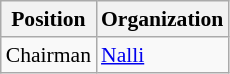<table class="wikitable" style="font-size:90%;">
<tr>
<th>Position</th>
<th>Organization</th>
</tr>
<tr>
<td>Chairman</td>
<td><a href='#'>Nalli</a></td>
</tr>
</table>
